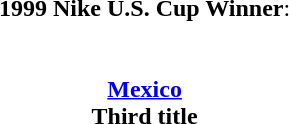<table width=95%>
<tr align=center>
<td><strong>1999 Nike U.S. Cup Winner</strong>:<br><br><br><strong><a href='#'>Mexico</a></strong><br><strong>Third title</strong></td>
</tr>
</table>
